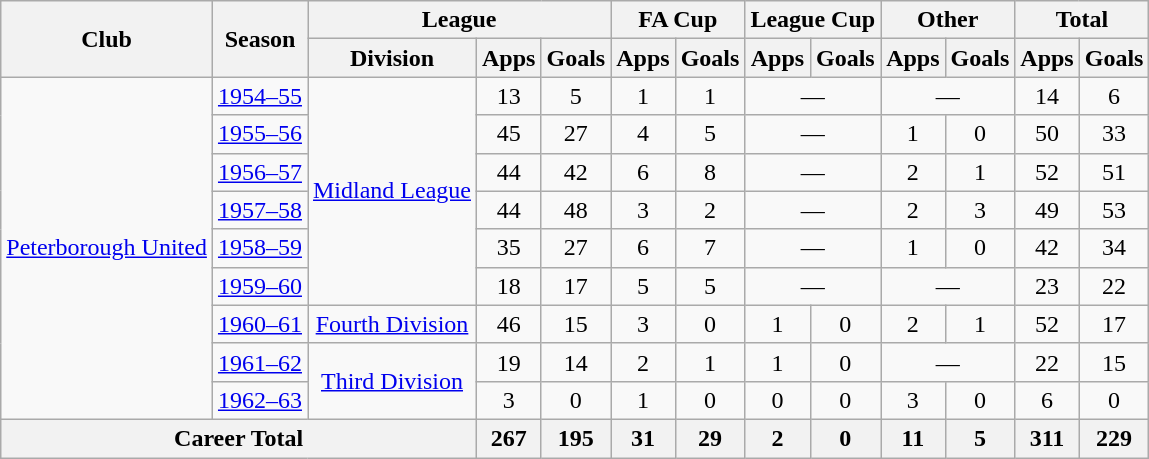<table class="wikitable" style="text-align: center;">
<tr>
<th rowspan="2">Club</th>
<th rowspan="2">Season</th>
<th colspan="3">League</th>
<th colspan="2">FA Cup</th>
<th colspan="2">League Cup</th>
<th colspan="2">Other</th>
<th colspan="2">Total</th>
</tr>
<tr>
<th>Division</th>
<th>Apps</th>
<th>Goals</th>
<th>Apps</th>
<th>Goals</th>
<th>Apps</th>
<th>Goals</th>
<th>Apps</th>
<th>Goals</th>
<th>Apps</th>
<th>Goals</th>
</tr>
<tr>
<td rowspan="9"><a href='#'>Peterborough United</a></td>
<td><a href='#'>1954–55</a></td>
<td rowspan="6"><a href='#'>Midland League</a></td>
<td>13</td>
<td>5</td>
<td>1</td>
<td>1</td>
<td colspan="2">—</td>
<td colspan="2">—</td>
<td>14</td>
<td>6</td>
</tr>
<tr>
<td><a href='#'>1955–56</a></td>
<td>45</td>
<td>27</td>
<td>4</td>
<td>5</td>
<td colspan="2">—</td>
<td>1</td>
<td>0</td>
<td>50</td>
<td>33</td>
</tr>
<tr>
<td><a href='#'>1956–57</a></td>
<td>44</td>
<td>42</td>
<td>6</td>
<td>8</td>
<td colspan="2">—</td>
<td>2</td>
<td>1</td>
<td>52</td>
<td>51</td>
</tr>
<tr>
<td><a href='#'>1957–58</a></td>
<td>44</td>
<td>48</td>
<td>3</td>
<td>2</td>
<td colspan="2">—</td>
<td>2</td>
<td>3</td>
<td>49</td>
<td>53</td>
</tr>
<tr>
<td><a href='#'>1958–59</a></td>
<td>35</td>
<td>27</td>
<td>6</td>
<td>7</td>
<td colspan="2">—</td>
<td>1</td>
<td>0</td>
<td>42</td>
<td>34</td>
</tr>
<tr>
<td><a href='#'>1959–60</a></td>
<td>18</td>
<td>17</td>
<td>5</td>
<td>5</td>
<td colspan="2">—</td>
<td colspan="2">—</td>
<td>23</td>
<td>22</td>
</tr>
<tr>
<td><a href='#'>1960–61</a></td>
<td><a href='#'>Fourth Division</a></td>
<td>46</td>
<td>15</td>
<td>3</td>
<td>0</td>
<td>1</td>
<td>0</td>
<td>2</td>
<td>1</td>
<td>52</td>
<td>17</td>
</tr>
<tr>
<td><a href='#'>1961–62</a></td>
<td rowspan="2"><a href='#'>Third Division</a></td>
<td>19</td>
<td>14</td>
<td>2</td>
<td>1</td>
<td>1</td>
<td>0</td>
<td colspan="2">—</td>
<td>22</td>
<td>15</td>
</tr>
<tr>
<td><a href='#'>1962–63</a></td>
<td>3</td>
<td>0</td>
<td>1</td>
<td>0</td>
<td>0</td>
<td>0</td>
<td>3</td>
<td>0</td>
<td>6</td>
<td>0</td>
</tr>
<tr>
<th colspan="3">Career Total</th>
<th>267</th>
<th>195</th>
<th>31</th>
<th>29</th>
<th>2</th>
<th>0</th>
<th>11</th>
<th>5</th>
<th>311</th>
<th>229</th>
</tr>
</table>
